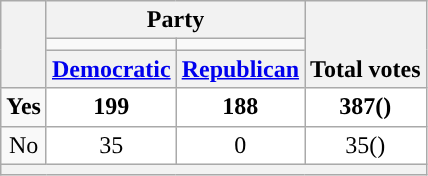<table class=wikitable style="text-align:center">
<tr style="vertical-align:bottom;">
<th rowspan=3></th>
<th colspan=2>Party</th>
<th rowspan=3>Total votes</th>
</tr>
<tr style="height:5px">
<td style="background-color:"></td>
<td style="background-color:"></td>
</tr>
<tr style="vertical-align:bottom;">
<th><a href='#'>Democratic</a></th>
<th><a href='#'>Republican</a></th>
</tr>
<tr>
<td><strong>Yes</strong></td>
<td style="background:#ffffff"><strong>199</strong></td>
<td style="background:#ffffff"><strong>188</strong></td>
<td style="background:#ffffff"><strong>387()</strong></td>
</tr>
<tr>
<td>No</td>
<td style="background:#ffffff">35</td>
<td style="background:#ffffff">0</td>
<td style="background:#ffffff">35()</td>
</tr>
<tr>
<th colspan=4 style="text-align:left;"></th>
</tr>
</table>
